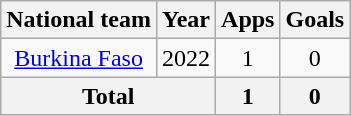<table class="wikitable" style="text-align:center">
<tr>
<th>National team</th>
<th>Year</th>
<th>Apps</th>
<th>Goals</th>
</tr>
<tr>
<td rowspan="1"><a href='#'>Burkina Faso</a></td>
<td>2022</td>
<td>1</td>
<td>0</td>
</tr>
<tr>
<th colspan="2">Total</th>
<th>1</th>
<th>0</th>
</tr>
</table>
